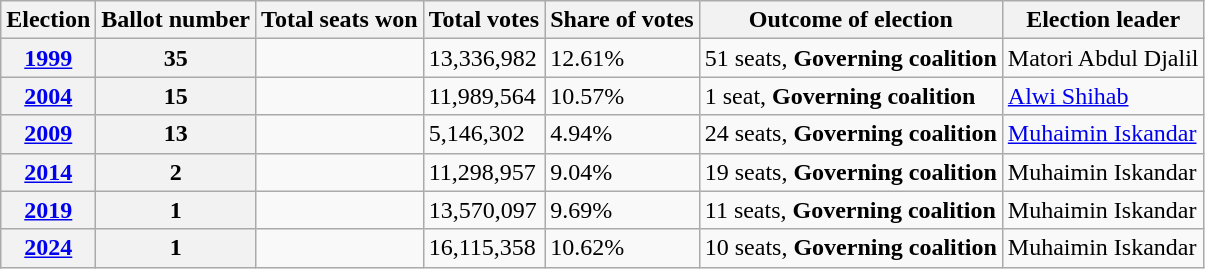<table class="wikitable">
<tr>
<th>Election</th>
<th>Ballot number</th>
<th>Total seats won</th>
<th>Total votes</th>
<th>Share of votes</th>
<th>Outcome of election</th>
<th>Election leader</th>
</tr>
<tr>
<th><a href='#'>1999</a></th>
<th>35</th>
<td></td>
<td>13,336,982</td>
<td>12.61%</td>
<td>51 seats, <strong>Governing coalition</strong></td>
<td>Matori Abdul Djalil</td>
</tr>
<tr>
<th><a href='#'>2004</a></th>
<th>15</th>
<td></td>
<td>11,989,564</td>
<td>10.57%</td>
<td>1 seat, <strong>Governing coalition</strong></td>
<td><a href='#'>Alwi Shihab</a></td>
</tr>
<tr>
<th><a href='#'>2009</a></th>
<th>13</th>
<td></td>
<td>5,146,302</td>
<td>4.94%</td>
<td>24 seats, <strong>Governing coalition</strong></td>
<td><a href='#'>Muhaimin Iskandar</a></td>
</tr>
<tr>
<th><a href='#'>2014</a></th>
<th>2</th>
<td></td>
<td>11,298,957</td>
<td>9.04%</td>
<td>19 seats, <strong>Governing coalition</strong></td>
<td>Muhaimin Iskandar</td>
</tr>
<tr>
<th><a href='#'>2019</a></th>
<th>1</th>
<td></td>
<td>13,570,097</td>
<td>9.69%</td>
<td>11 seats, <strong>Governing coalition</strong></td>
<td>Muhaimin Iskandar</td>
</tr>
<tr>
<th><a href='#'>2024</a></th>
<th>1</th>
<td></td>
<td>16,115,358</td>
<td>10.62%</td>
<td>10 seats, <strong>Governing coalition</strong></td>
<td>Muhaimin Iskandar</td>
</tr>
</table>
